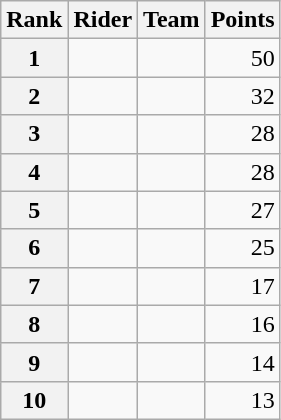<table class="wikitable" margin-bottom:0;">
<tr>
<th scope="col">Rank</th>
<th scope="col">Rider</th>
<th scope="col">Team</th>
<th scope="col">Points</th>
</tr>
<tr>
<th scope="row">1</th>
<td> </td>
<td></td>
<td align="right">50</td>
</tr>
<tr>
<th scope="row">2</th>
<td> </td>
<td></td>
<td align="right">32</td>
</tr>
<tr>
<th scope="row">3</th>
<td> </td>
<td></td>
<td align="right">28</td>
</tr>
<tr>
<th scope="row">4</th>
<td></td>
<td></td>
<td align="right">28</td>
</tr>
<tr>
<th scope="row">5</th>
<td></td>
<td></td>
<td align="right">27</td>
</tr>
<tr>
<th scope="row">6</th>
<td></td>
<td></td>
<td align="right">25</td>
</tr>
<tr>
<th scope="row">7</th>
<td></td>
<td></td>
<td align="right">17</td>
</tr>
<tr>
<th scope="row">8</th>
<td></td>
<td></td>
<td align="right">16</td>
</tr>
<tr>
<th scope="row">9</th>
<td></td>
<td></td>
<td align="right">14</td>
</tr>
<tr>
<th scope="row">10</th>
<td></td>
<td></td>
<td align="right">13</td>
</tr>
</table>
